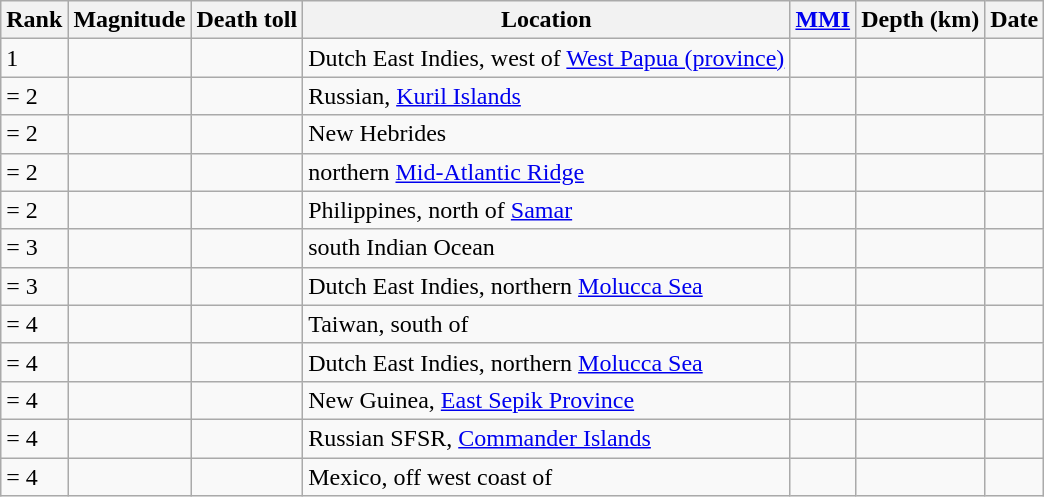<table class="sortable wikitable" style="font-size:100%;">
<tr>
<th>Rank</th>
<th>Magnitude</th>
<th>Death toll</th>
<th>Location</th>
<th><a href='#'>MMI</a></th>
<th>Depth (km)</th>
<th>Date</th>
</tr>
<tr>
<td>1</td>
<td></td>
<td></td>
<td>Dutch East Indies, west of <a href='#'>West Papua (province)</a></td>
<td></td>
<td></td>
<td></td>
</tr>
<tr>
<td>= 2</td>
<td></td>
<td></td>
<td>Russian, <a href='#'>Kuril Islands</a></td>
<td></td>
<td></td>
<td></td>
</tr>
<tr>
<td>= 2</td>
<td></td>
<td></td>
<td>New Hebrides</td>
<td></td>
<td></td>
<td></td>
</tr>
<tr>
<td>= 2</td>
<td></td>
<td></td>
<td>northern <a href='#'>Mid-Atlantic Ridge</a></td>
<td></td>
<td></td>
<td></td>
</tr>
<tr>
<td>= 2</td>
<td></td>
<td></td>
<td>Philippines, north of <a href='#'>Samar</a></td>
<td></td>
<td></td>
<td></td>
</tr>
<tr>
<td>= 3</td>
<td></td>
<td></td>
<td>south Indian Ocean</td>
<td></td>
<td></td>
<td></td>
</tr>
<tr>
<td>= 3</td>
<td></td>
<td></td>
<td>Dutch East Indies, northern <a href='#'>Molucca Sea</a></td>
<td></td>
<td></td>
<td></td>
</tr>
<tr>
<td>= 4</td>
<td></td>
<td></td>
<td>Taiwan, south of</td>
<td></td>
<td></td>
<td></td>
</tr>
<tr>
<td>= 4</td>
<td></td>
<td></td>
<td>Dutch East Indies, northern <a href='#'>Molucca Sea</a></td>
<td></td>
<td></td>
<td></td>
</tr>
<tr>
<td>= 4</td>
<td></td>
<td></td>
<td>New Guinea, <a href='#'>East Sepik Province</a></td>
<td></td>
<td></td>
<td></td>
</tr>
<tr>
<td>= 4</td>
<td></td>
<td></td>
<td>Russian SFSR, <a href='#'>Commander Islands</a></td>
<td></td>
<td></td>
<td></td>
</tr>
<tr>
<td>= 4</td>
<td></td>
<td></td>
<td>Mexico, off west coast of</td>
<td></td>
<td></td>
<td></td>
</tr>
</table>
